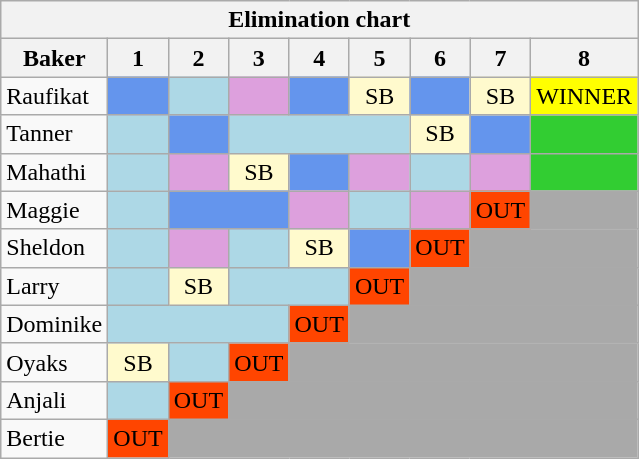<table class="wikitable" style="text-align:center">
<tr>
<th ! colspan="16">Elimination chart</th>
</tr>
<tr 7373>
<th>Baker</th>
<th>1</th>
<th>2</th>
<th>3</th>
<th>4</th>
<th>5</th>
<th>6</th>
<th>7</th>
<th>8</th>
</tr>
<tr>
<td align="left">Raufikat</td>
<td style="background:Cornflowerblue;"></td>
<td style="background:Lightblue;"></td>
<td style="background:Plum;"></td>
<td style="background:Cornflowerblue;"></td>
<td style="background:LemonChiffon;">SB</td>
<td style="background:Cornflowerblue;"></td>
<td style="background:LemonChiffon;">SB</td>
<td style="background:yellow;">WINNER</td>
</tr>
<tr>
<td align="left">Tanner</td>
<td style="background:Lightblue;"></td>
<td style="background:Cornflowerblue;"></td>
<td colspan="3" style="background:Lightblue;"></td>
<td style="background:LemonChiffon;">SB</td>
<td style="background:Cornflowerblue;"></td>
<td style="background:limegreen;"></td>
</tr>
<tr>
<td align="left">Mahathi</td>
<td style="background:Lightblue;"></td>
<td style="background:Plum;"></td>
<td style="background:LemonChiffon;">SB</td>
<td style="background:Cornflowerblue;"></td>
<td style="background:Plum;"></td>
<td style="background:Lightblue;"></td>
<td style="background:Plum;"></td>
<td style="background:limegreen;"></td>
</tr>
<tr>
<td align="left">Maggie</td>
<td style="background:Lightblue;"></td>
<td colspan="2" style="background:Cornflowerblue;"></td>
<td style="background:Plum;"></td>
<td style="background:Lightblue;"></td>
<td style="background:Plum;"></td>
<td style="background:orangered;">OUT</td>
<td style="background:darkgrey;"></td>
</tr>
<tr>
<td align="left">Sheldon</td>
<td style="background:Lightblue;"></td>
<td style="background:Plum;"></td>
<td style="background:Lightblue;"></td>
<td style="background:LemonChiffon;">SB</td>
<td style="background:Cornflowerblue;"></td>
<td style="background:orangered;">OUT</td>
<td colspan="2" style="background:darkgrey;"></td>
</tr>
<tr>
<td align="left">Larry</td>
<td style="background:Lightblue;"></td>
<td style="background:LemonChiffon;">SB</td>
<td colspan="2" style="background:Lightblue;"></td>
<td style="background:orangered;">OUT</td>
<td colspan="3" style="background:darkgrey;"></td>
</tr>
<tr>
<td align="left">Dominike</td>
<td colspan="3" style="background:Lightblue;"></td>
<td style="background:orangered;">OUT</td>
<td colspan="4" style="background:darkgrey;"></td>
</tr>
<tr>
<td align="left">Oyaks</td>
<td style="background:LemonChiffon;">SB</td>
<td style="background:Lightblue;"></td>
<td style="background:orangered;">OUT</td>
<td colspan="5" style="background:darkgrey;"></td>
</tr>
<tr>
<td align="left">Anjali</td>
<td style="background:Lightblue;"></td>
<td style="background:orangered;">OUT</td>
<td colspan="6" style="background:darkgrey;"></td>
</tr>
<tr>
<td align="left">Bertie</td>
<td style="background:orangered;">OUT</td>
<td colspan="7" style="background:darkgrey;"></td>
</tr>
</table>
